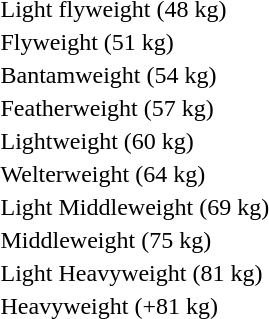<table>
<tr>
<td rowspan=2>Light flyweight (48 kg)</td>
<td rowspan=2></td>
<td rowspan=2></td>
<td></td>
</tr>
<tr>
<td></td>
</tr>
<tr>
<td rowspan=2>Flyweight (51 kg)</td>
<td rowspan=2></td>
<td rowspan=2></td>
<td></td>
</tr>
<tr>
<td></td>
</tr>
<tr>
<td rowspan=2>Bantamweight (54 kg)</td>
<td rowspan=2></td>
<td rowspan=2></td>
<td></td>
</tr>
<tr>
<td></td>
</tr>
<tr>
<td rowspan=2>Featherweight (57 kg)</td>
<td rowspan=2></td>
<td rowspan=2></td>
<td></td>
</tr>
<tr>
<td></td>
</tr>
<tr>
<td rowspan=2>Lightweight (60 kg)</td>
<td rowspan=2></td>
<td rowspan=2></td>
<td></td>
</tr>
<tr>
<td></td>
</tr>
<tr>
<td rowspan=2>Welterweight (64 kg)</td>
<td rowspan=2></td>
<td rowspan=2></td>
<td></td>
</tr>
<tr>
<td></td>
</tr>
<tr>
<td rowspan=2>Light Middleweight (69 kg)</td>
<td rowspan=2></td>
<td rowspan=2></td>
<td></td>
</tr>
<tr>
<td></td>
</tr>
<tr>
<td rowspan=2>Middleweight (75 kg)<br></td>
<td rowspan=2></td>
<td rowspan=2></td>
<td></td>
</tr>
<tr>
<td></td>
</tr>
<tr>
<td rowspan=2>Light Heavyweight (81 kg)<br></td>
<td rowspan=2></td>
<td rowspan=2></td>
<td></td>
</tr>
<tr>
<td></td>
</tr>
<tr>
<td rowspan=2>Heavyweight (+81 kg)<br></td>
<td rowspan=2></td>
<td rowspan=2></td>
<td></td>
</tr>
<tr>
<td></td>
</tr>
</table>
